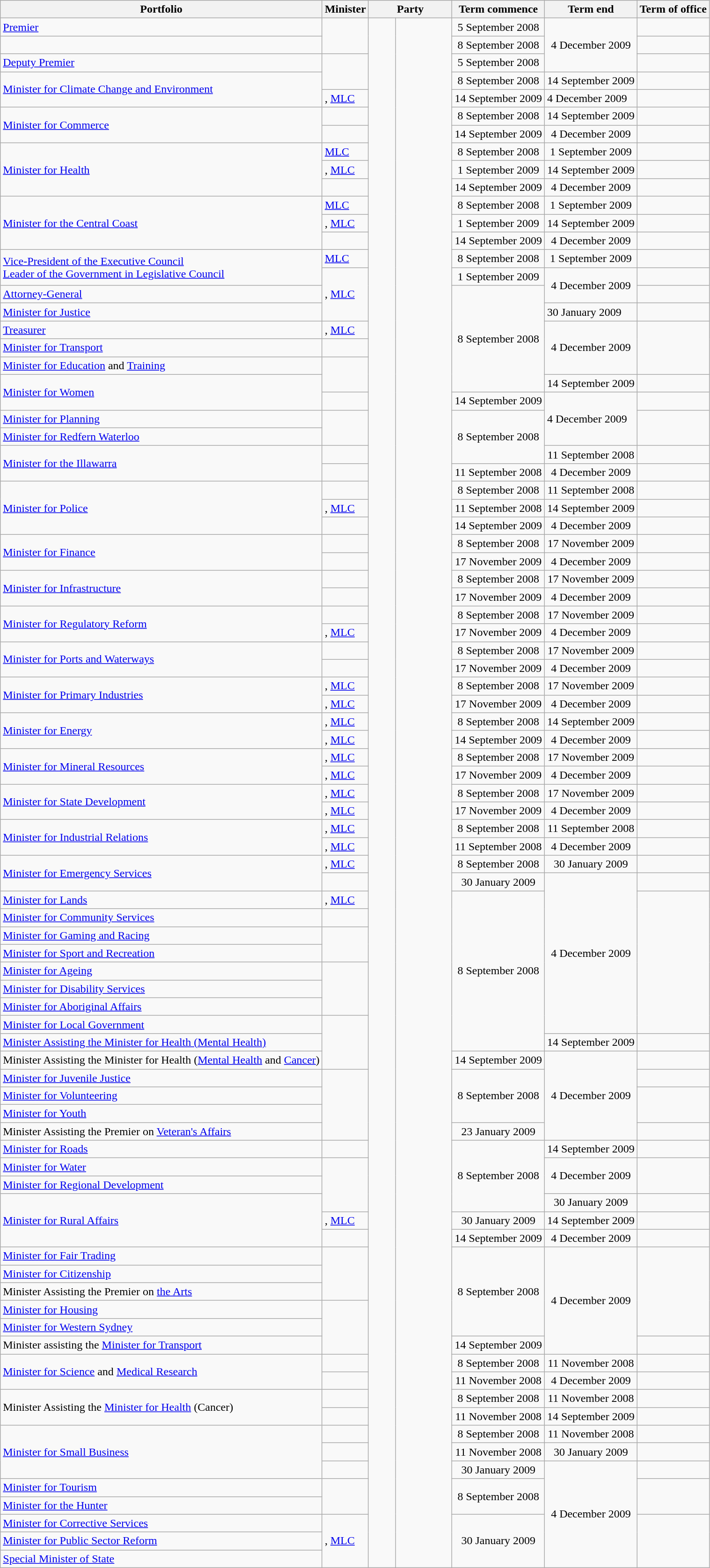<table class="wikitable sortable">
<tr>
<th>Portfolio</th>
<th>Minister</th>
<th colspan=2>Party</th>
<th>Term commence</th>
<th>Term end</th>
<th>Term of office</th>
</tr>
<tr>
<td><a href='#'>Premier</a></td>
<td rowspan=2></td>
<td rowspan=87 > </td>
<td rowspan=87 width=8%></td>
<td align=center>5 September 2008</td>
<td rowspan=3 align=center>4 December 2009</td>
<td align=right></td>
</tr>
<tr>
<td></td>
<td align=center>8 September 2008</td>
<td align=right></td>
</tr>
<tr>
<td><a href='#'>Deputy Premier</a></td>
<td rowspan=2></td>
<td align=center>5 September 2008</td>
<td align=right></td>
</tr>
<tr>
<td rowspan=2><a href='#'>Minister for Climate Change and Environment</a></td>
<td align=center>8 September 2008</td>
<td align=center>14 September 2009</td>
<td align=right></td>
</tr>
<tr>
<td>, <a href='#'>MLC</a></td>
<td align=center>14 September 2009</td>
<td>4 December 2009</td>
<td align=right></td>
</tr>
<tr>
<td rowspan=2><a href='#'>Minister for Commerce</a></td>
<td></td>
<td align=center>8 September 2008</td>
<td align=center>14 September 2009</td>
<td align=right></td>
</tr>
<tr>
<td></td>
<td align=center>14 September 2009</td>
<td align=center>4 December 2009</td>
<td align=right></td>
</tr>
<tr>
<td rowspan=3><a href='#'>Minister for Health</a></td>
<td> <a href='#'>MLC</a></td>
<td align=center>8 September 2008</td>
<td align=center>1 September 2009</td>
<td align=right></td>
</tr>
<tr>
<td>, <a href='#'>MLC</a></td>
<td align=center>1 September 2009</td>
<td align=center>14 September 2009</td>
<td align=right></td>
</tr>
<tr>
<td></td>
<td align=center>14 September 2009</td>
<td align=center>4 December 2009</td>
<td align=right></td>
</tr>
<tr>
<td rowspan=3><a href='#'>Minister for the Central Coast</a></td>
<td> <a href='#'>MLC</a></td>
<td align=center>8 September 2008</td>
<td align=center>1 September 2009</td>
<td align=right></td>
</tr>
<tr>
<td>, <a href='#'>MLC</a></td>
<td align=center>1 September 2009</td>
<td align=center>14 September 2009</td>
<td align=right></td>
</tr>
<tr>
<td></td>
<td align=center>14 September 2009</td>
<td align=center>4 December 2009</td>
<td align=right></td>
</tr>
<tr>
<td rowspan=2><a href='#'>Vice-President of the Executive Council</a><br><a href='#'>Leader of the Government in Legislative Council</a></td>
<td> <a href='#'>MLC</a></td>
<td align=center>8 September 2008</td>
<td align=center>1 September 2009</td>
<td align=right></td>
</tr>
<tr>
<td rowspan=3>, <a href='#'>MLC</a></td>
<td align=center>1 September 2009</td>
<td rowspan=2 align=center>4 December 2009</td>
<td align=right></td>
</tr>
<tr>
<td><a href='#'>Attorney-General</a></td>
<td rowspan=6 align=center>8 September 2008</td>
<td align=right></td>
</tr>
<tr>
<td><a href='#'>Minister for Justice</a></td>
<td>30 January 2009</td>
<td align=right></td>
</tr>
<tr>
<td><a href='#'>Treasurer</a></td>
<td>, <a href='#'>MLC</a></td>
<td rowspan=3 align=center>4 December 2009</td>
<td rowspan=3 align=right></td>
</tr>
<tr>
<td><a href='#'>Minister for Transport</a></td>
<td></td>
</tr>
<tr>
<td><a href='#'>Minister for Education</a> and <a href='#'>Training</a></td>
<td rowspan=2></td>
</tr>
<tr>
<td rowspan=2><a href='#'>Minister for Women</a></td>
<td align=center>14 September 2009</td>
<td align=right></td>
</tr>
<tr>
<td></td>
<td align=center>14 September 2009</td>
<td rowspan=3>4 December 2009</td>
<td align=right></td>
</tr>
<tr>
<td><a href='#'>Minister for Planning</a></td>
<td rowspan=2></td>
<td rowspan=3 align=center>8 September 2008</td>
<td rowspan=2 align=right></td>
</tr>
<tr>
<td><a href='#'>Minister for Redfern Waterloo</a></td>
</tr>
<tr>
<td rowspan=2><a href='#'>Minister for the Illawarra</a></td>
<td></td>
<td align=center>11 September 2008</td>
<td align=right></td>
</tr>
<tr>
<td></td>
<td align=center>11 September 2008</td>
<td align=center>4 December 2009</td>
<td align=right></td>
</tr>
<tr>
<td rowspan=3><a href='#'>Minister for Police</a></td>
<td></td>
<td align=center>8 September 2008</td>
<td align=center>11 September 2008</td>
<td align=right></td>
</tr>
<tr>
<td>, <a href='#'>MLC</a></td>
<td align=center>11 September 2008</td>
<td align=center>14 September 2009</td>
<td align=right></td>
</tr>
<tr>
<td></td>
<td align=center>14 September 2009</td>
<td align=center>4 December 2009</td>
<td align=right></td>
</tr>
<tr>
<td rowspan=2><a href='#'>Minister for Finance</a></td>
<td></td>
<td align=center>8 September 2008</td>
<td align=center>17 November 2009</td>
<td align=right></td>
</tr>
<tr>
<td></td>
<td align=center>17 November 2009</td>
<td align=center>4 December 2009</td>
<td align=right></td>
</tr>
<tr>
<td rowspan=2><a href='#'>Minister for Infrastructure</a></td>
<td></td>
<td align=center>8 September 2008</td>
<td align=center>17 November 2009</td>
<td align=right></td>
</tr>
<tr>
<td></td>
<td align=center>17 November 2009</td>
<td align=center>4 December 2009</td>
<td align=right></td>
</tr>
<tr>
<td rowspan=2><a href='#'>Minister for Regulatory Reform</a></td>
<td></td>
<td align=center>8 September 2008</td>
<td align=center>17 November 2009</td>
<td align=right></td>
</tr>
<tr>
<td>, <a href='#'>MLC</a></td>
<td align=center>17 November 2009</td>
<td align=center>4 December 2009</td>
<td align=right></td>
</tr>
<tr>
<td rowspan=2><a href='#'>Minister for Ports and Waterways</a></td>
<td></td>
<td align=center>8 September 2008</td>
<td align=center>17 November 2009</td>
<td align=right></td>
</tr>
<tr>
<td></td>
<td align=center>17 November 2009</td>
<td align=center>4 December 2009</td>
<td align=right></td>
</tr>
<tr>
<td rowspan=2><a href='#'>Minister for Primary Industries</a></td>
<td>, <a href='#'>MLC</a></td>
<td align=center>8 September 2008</td>
<td align=center>17 November 2009</td>
<td align=right></td>
</tr>
<tr>
<td>, <a href='#'>MLC</a></td>
<td align=center>17 November 2009</td>
<td align=center>4 December 2009</td>
<td align=right></td>
</tr>
<tr>
<td rowspan=2><a href='#'>Minister for Energy</a></td>
<td>, <a href='#'>MLC</a></td>
<td align=center>8 September 2008</td>
<td align=center>14 September 2009</td>
<td align=right></td>
</tr>
<tr>
<td>, <a href='#'>MLC</a></td>
<td align=center>14 September 2009</td>
<td align=center>4 December 2009</td>
<td align=right></td>
</tr>
<tr>
<td rowspan=2><a href='#'>Minister for Mineral Resources</a></td>
<td>, <a href='#'>MLC</a></td>
<td align=center>8 September 2008</td>
<td align=center>17 November 2009</td>
<td align=right></td>
</tr>
<tr>
<td>, <a href='#'>MLC</a></td>
<td align=center>17 November 2009</td>
<td align=center>4 December 2009</td>
<td align=right></td>
</tr>
<tr>
<td rowspan=2><a href='#'>Minister for State Development</a></td>
<td>, <a href='#'>MLC</a></td>
<td align=center>8 September 2008</td>
<td align=center>17 November 2009</td>
<td align=right></td>
</tr>
<tr>
<td>, <a href='#'>MLC</a></td>
<td align=center>17 November 2009</td>
<td align=center>4 December 2009</td>
<td align=right></td>
</tr>
<tr>
<td rowspan=2><a href='#'>Minister for Industrial Relations</a></td>
<td>, <a href='#'>MLC</a></td>
<td align=center>8 September 2008</td>
<td align=center>11 September 2008</td>
<td align=right></td>
</tr>
<tr>
<td>, <a href='#'>MLC</a></td>
<td align=center>11 September 2008</td>
<td align=center>4 December 2009</td>
<td align=right></td>
</tr>
<tr>
<td rowspan=2><a href='#'>Minister for Emergency Services</a></td>
<td>, <a href='#'>MLC</a></td>
<td align=center>8 September 2008</td>
<td align=center>30 January 2009</td>
<td align=right></td>
</tr>
<tr>
<td></td>
<td align=center>30 January 2009</td>
<td rowspan=9 align=center>4 December 2009</td>
<td align=right></td>
</tr>
<tr>
<td><a href='#'>Minister for Lands</a></td>
<td>, <a href='#'>MLC</a></td>
<td rowspan=9 align=center>8 September 2008</td>
<td rowspan=8 align=right></td>
</tr>
<tr>
<td><a href='#'>Minister for Community Services</a></td>
<td></td>
</tr>
<tr>
<td><a href='#'>Minister for Gaming and Racing</a></td>
<td rowspan=2></td>
</tr>
<tr>
<td><a href='#'>Minister for Sport and Recreation</a></td>
</tr>
<tr>
<td><a href='#'>Minister for Ageing</a></td>
<td rowspan=3></td>
</tr>
<tr>
<td><a href='#'>Minister for Disability Services</a></td>
</tr>
<tr>
<td><a href='#'>Minister for Aboriginal Affairs</a></td>
</tr>
<tr>
<td><a href='#'>Minister for Local Government</a></td>
<td rowspan=3></td>
</tr>
<tr>
<td><a href='#'>Minister Assisting the Minister for Health (Mental Health)</a></td>
<td align=center>14 September 2009</td>
<td align=right></td>
</tr>
<tr>
<td>Minister Assisting the Minister for Health (<a href='#'>Mental Health</a> and <a href='#'>Cancer</a>)</td>
<td align=center>14 September 2009</td>
<td rowspan=5 align=center>4 December 2009</td>
<td align=right></td>
</tr>
<tr>
<td><a href='#'>Minister for Juvenile Justice</a></td>
<td rowspan=4></td>
<td rowspan=3 align=center>8 September 2008</td>
<td align=right></td>
</tr>
<tr>
<td><a href='#'>Minister for Volunteering</a></td>
<td rowspan=2 align=right></td>
</tr>
<tr>
<td><a href='#'>Minister for Youth</a></td>
</tr>
<tr>
<td>Minister Assisting the Premier on <a href='#'>Veteran's Affairs</a></td>
<td align=center>23 January 2009</td>
<td align=right></td>
</tr>
<tr>
<td><a href='#'>Minister for Roads</a></td>
<td></td>
<td rowspan=4 align=center>8 September 2008</td>
<td align=center>14 September 2009</td>
<td align=right></td>
</tr>
<tr>
<td><a href='#'>Minister for Water</a></td>
<td rowspan=3></td>
<td rowspan=2 align=center>4 December 2009</td>
<td rowspan=2 align=right></td>
</tr>
<tr>
<td><a href='#'>Minister for Regional Development</a></td>
</tr>
<tr>
<td rowspan=3><a href='#'>Minister for Rural Affairs</a></td>
<td align=center>30 January 2009</td>
<td align=right></td>
</tr>
<tr>
<td>, <a href='#'>MLC</a></td>
<td align=center>30 January 2009</td>
<td align=center>14 September 2009</td>
<td align=right></td>
</tr>
<tr>
<td></td>
<td align=center>14 September 2009</td>
<td align=center>4 December 2009</td>
<td align=right></td>
</tr>
<tr>
<td><a href='#'>Minister for Fair Trading</a></td>
<td rowspan=3></td>
<td rowspan=5 align=center>8 September 2008</td>
<td rowspan=6 align=center>4 December 2009</td>
<td rowspan=5 align=right></td>
</tr>
<tr>
<td><a href='#'>Minister for Citizenship</a></td>
</tr>
<tr>
<td>Minister Assisting the Premier on <a href='#'>the Arts</a></td>
</tr>
<tr>
<td><a href='#'>Minister for Housing</a></td>
<td rowspan=3></td>
</tr>
<tr>
<td><a href='#'>Minister for Western Sydney</a></td>
</tr>
<tr>
<td>Minister assisting the <a href='#'>Minister for Transport</a></td>
<td align=center>14 September 2009</td>
<td align=right></td>
</tr>
<tr>
<td rowspan=2><a href='#'>Minister for Science</a> and <a href='#'>Medical Research</a></td>
<td></td>
<td align=center>8 September 2008</td>
<td align=center>11 November 2008</td>
<td align=right></td>
</tr>
<tr>
<td></td>
<td align=center>11 November 2008</td>
<td align=center>4 December 2009</td>
<td align=right></td>
</tr>
<tr>
<td rowspan=2>Minister Assisting the <a href='#'>Minister for Health</a> (Cancer)</td>
<td></td>
<td align=center>8 September 2008</td>
<td align=center>11 November 2008</td>
<td align=right></td>
</tr>
<tr>
<td></td>
<td align=center>11 November 2008</td>
<td align=center>14 September 2009</td>
<td align=right></td>
</tr>
<tr>
<td rowspan=3><a href='#'>Minister for Small Business</a></td>
<td></td>
<td align=center>8 September 2008</td>
<td align=center>11 November 2008</td>
<td align=right></td>
</tr>
<tr>
<td></td>
<td align=center>11 November 2008</td>
<td align=center>30 January 2009</td>
<td align=right></td>
</tr>
<tr>
<td></td>
<td align=center>30 January 2009</td>
<td rowspan=6 align=center>4 December 2009</td>
<td align=right></td>
</tr>
<tr>
<td><a href='#'>Minister for Tourism</a></td>
<td rowspan=2></td>
<td rowspan=2 align=center>8 September 2008</td>
<td rowspan=2 align=right></td>
</tr>
<tr>
<td><a href='#'>Minister for the Hunter</a></td>
</tr>
<tr>
<td><a href='#'>Minister for Corrective Services</a></td>
<td rowspan=3>, <a href='#'>MLC</a></td>
<td rowspan=3 align=center>30 January 2009</td>
<td rowspan=3 align=right></td>
</tr>
<tr>
<td><a href='#'>Minister for Public Sector Reform</a></td>
</tr>
<tr>
<td><a href='#'>Special Minister of State</a></td>
</tr>
</table>
